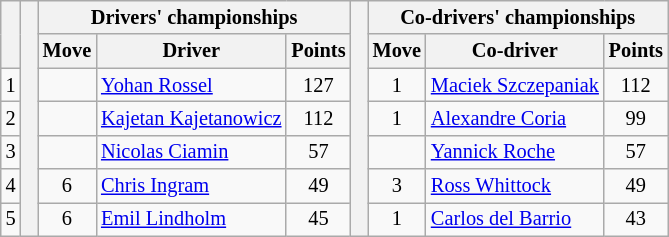<table class="wikitable" style="font-size:85%;">
<tr>
<th rowspan="2"></th>
<th rowspan="7" style="width:5px;"></th>
<th colspan="3">Drivers' championships</th>
<th rowspan="7" style="width:5px;"></th>
<th colspan="3" nowrap>Co-drivers' championships</th>
</tr>
<tr>
<th>Move</th>
<th>Driver</th>
<th>Points</th>
<th>Move</th>
<th>Co-driver</th>
<th>Points</th>
</tr>
<tr>
<td align="center">1</td>
<td align="center"></td>
<td><a href='#'>Yohan Rossel</a></td>
<td align="center">127</td>
<td align="center"> 1</td>
<td><a href='#'>Maciek Szczepaniak</a></td>
<td align="center">112</td>
</tr>
<tr>
<td align="center">2</td>
<td align="center"></td>
<td><a href='#'>Kajetan Kajetanowicz</a></td>
<td align="center">112</td>
<td align="center"> 1</td>
<td><a href='#'>Alexandre Coria</a></td>
<td align="center">99</td>
</tr>
<tr>
<td align="center">3</td>
<td align="center"></td>
<td><a href='#'>Nicolas Ciamin</a></td>
<td align="center">57</td>
<td align="center"></td>
<td><a href='#'>Yannick Roche</a></td>
<td align="center">57</td>
</tr>
<tr>
<td align="center">4</td>
<td align="center"> 6</td>
<td><a href='#'>Chris Ingram</a></td>
<td align="center">49</td>
<td align="center"> 3</td>
<td><a href='#'>Ross Whittock</a></td>
<td align="center">49</td>
</tr>
<tr>
<td align="center">5</td>
<td align="center"> 6</td>
<td><a href='#'>Emil Lindholm</a></td>
<td align="center">45</td>
<td align="center"> 1</td>
<td><a href='#'>Carlos del Barrio</a></td>
<td align="center">43</td>
</tr>
</table>
